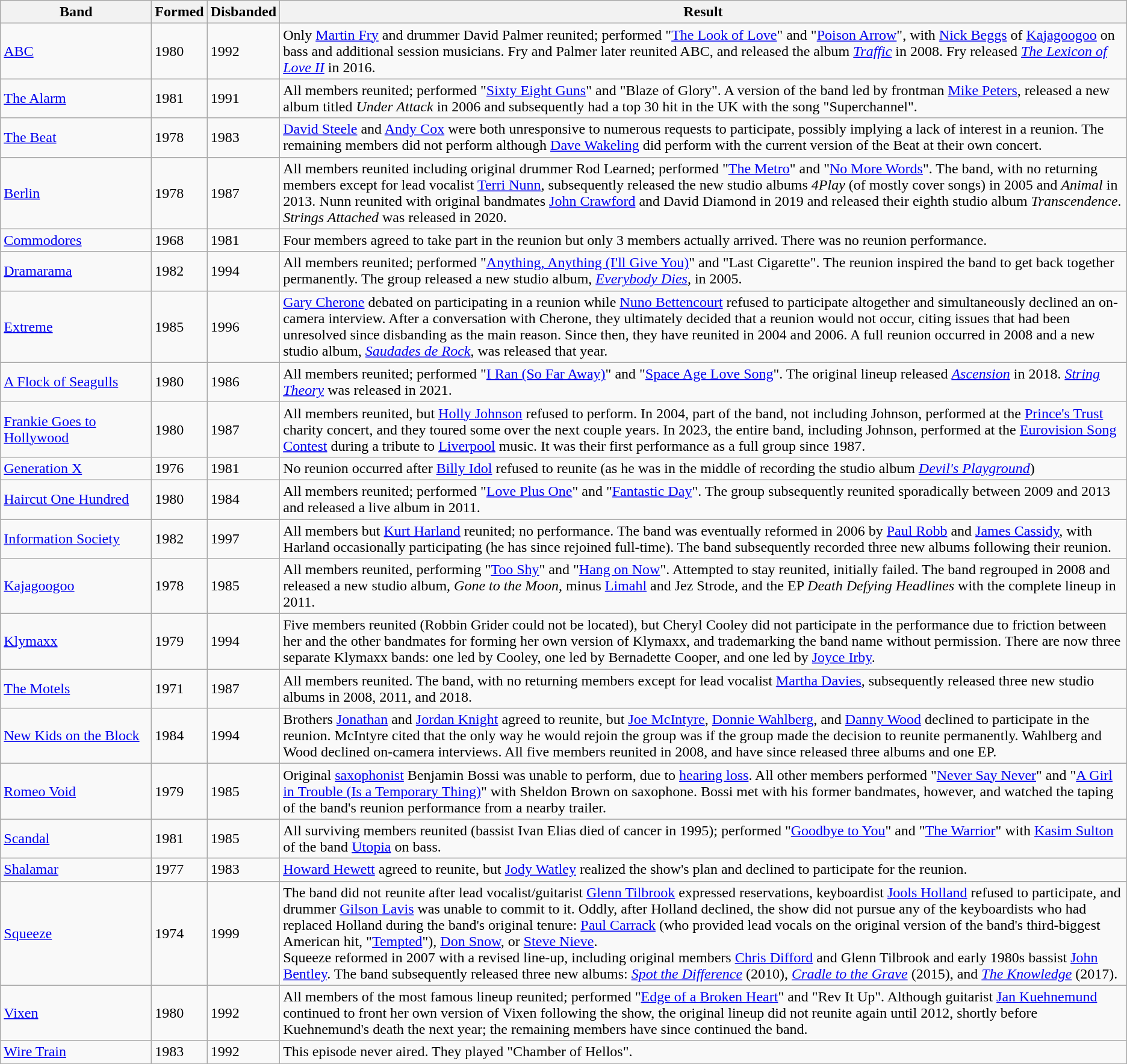<table class="wikitable">
<tr>
<th width=160>Band</th>
<th>Formed</th>
<th>Disbanded</th>
<th>Result</th>
</tr>
<tr>
<td><a href='#'>ABC</a></td>
<td>1980</td>
<td>1992</td>
<td>Only <a href='#'>Martin Fry</a> and drummer David Palmer reunited; performed "<a href='#'>The Look of Love</a>" and "<a href='#'>Poison Arrow</a>", with <a href='#'>Nick Beggs</a> of <a href='#'>Kajagoogoo</a> on bass and additional session musicians. Fry and Palmer later reunited ABC, and released the album <em><a href='#'>Traffic</a></em> in 2008. Fry released <em><a href='#'>The Lexicon of Love II</a></em> in 2016.</td>
</tr>
<tr>
<td><a href='#'>The Alarm</a></td>
<td>1981</td>
<td>1991</td>
<td>All members reunited; performed "<a href='#'>Sixty Eight Guns</a>" and "Blaze of Glory". A version of the band led by frontman <a href='#'>Mike Peters</a>, released a new album titled <em>Under Attack</em> in 2006 and subsequently had a top 30 hit in the UK with the song "Superchannel".</td>
</tr>
<tr>
<td><a href='#'>The Beat</a></td>
<td>1978</td>
<td>1983</td>
<td><a href='#'>David Steele</a> and <a href='#'>Andy Cox</a> were both unresponsive to numerous requests to participate, possibly implying a lack of interest in a reunion. The remaining members did not perform although <a href='#'>Dave Wakeling</a> did perform with the current version of the Beat at their own concert.</td>
</tr>
<tr>
<td><a href='#'>Berlin</a></td>
<td>1978</td>
<td>1987</td>
<td>All members reunited including original drummer Rod Learned; performed "<a href='#'>The Metro</a>" and "<a href='#'>No More Words</a>". The band, with no returning members except for lead vocalist <a href='#'>Terri Nunn</a>, subsequently released the new studio albums <em>4Play</em> (of mostly cover songs) in 2005 and <em>Animal</em> in 2013. Nunn reunited with original bandmates <a href='#'>John Crawford</a> and David Diamond in 2019 and released their eighth studio album <em>Transcendence</em>. <em>Strings Attached</em> was released in 2020.</td>
</tr>
<tr>
<td><a href='#'>Commodores</a></td>
<td>1968</td>
<td>1981</td>
<td>Four members agreed to take part in the reunion but only 3 members actually arrived. There was no reunion performance.</td>
</tr>
<tr>
<td><a href='#'>Dramarama</a></td>
<td>1982</td>
<td>1994</td>
<td>All members reunited; performed "<a href='#'>Anything, Anything (I'll Give You)</a>" and "Last Cigarette". The reunion inspired the band to get back together permanently. The group released a new studio album, <em><a href='#'>Everybody Dies</a></em>, in 2005.</td>
</tr>
<tr>
<td><a href='#'>Extreme</a></td>
<td>1985</td>
<td>1996</td>
<td><a href='#'>Gary Cherone</a> debated on participating in a reunion while <a href='#'>Nuno Bettencourt</a> refused to participate altogether and simultaneously declined an on-camera interview. After a conversation with Cherone, they ultimately decided that a reunion would not occur, citing issues that had been unresolved since disbanding as the main reason. Since then, they have reunited in 2004 and 2006. A full reunion occurred in 2008 and a new studio album, <em><a href='#'>Saudades de Rock</a></em>, was released that year.</td>
</tr>
<tr>
<td><a href='#'>A Flock of Seagulls</a></td>
<td>1980</td>
<td>1986</td>
<td>All members reunited; performed "<a href='#'>I Ran (So Far Away)</a>" and "<a href='#'>Space Age Love Song</a>". The original lineup released <em><a href='#'>Ascension</a></em> in 2018. <em><a href='#'>String Theory</a></em> was released in 2021.</td>
</tr>
<tr>
<td><a href='#'>Frankie Goes to Hollywood</a></td>
<td>1980</td>
<td>1987</td>
<td>All members reunited, but <a href='#'>Holly Johnson</a> refused to perform. In 2004, part of the band, not including Johnson, performed at the <a href='#'>Prince's Trust</a> charity concert, and they toured some over the next couple years. In 2023, the entire band, including Johnson, performed at the <a href='#'>Eurovision Song Contest</a> during a tribute to <a href='#'>Liverpool</a> music. It was their first performance as a full group since 1987.</td>
</tr>
<tr>
<td><a href='#'>Generation X</a></td>
<td>1976</td>
<td>1981</td>
<td>No reunion occurred after <a href='#'>Billy Idol</a> refused to reunite (as he was in the middle of recording the studio album <em><a href='#'>Devil's Playground</a></em>)</td>
</tr>
<tr>
<td><a href='#'>Haircut One Hundred</a></td>
<td>1980</td>
<td>1984</td>
<td>All members reunited; performed "<a href='#'>Love Plus One</a>" and "<a href='#'>Fantastic Day</a>". The group subsequently reunited sporadically between 2009 and 2013 and released a live album in 2011.</td>
</tr>
<tr>
<td><a href='#'>Information Society</a></td>
<td>1982</td>
<td>1997</td>
<td>All members but <a href='#'>Kurt Harland</a> reunited; no performance. The band was eventually reformed in 2006 by <a href='#'>Paul Robb</a> and <a href='#'>James Cassidy</a>, with Harland occasionally participating (he has since rejoined full-time). The band subsequently recorded three new albums following their reunion.</td>
</tr>
<tr>
<td><a href='#'>Kajagoogoo</a></td>
<td>1978</td>
<td>1985</td>
<td>All members reunited, performing "<a href='#'>Too Shy</a>" and "<a href='#'>Hang on Now</a>". Attempted to stay reunited, initially failed. The band regrouped in 2008 and released a new studio album, <em>Gone to the Moon</em>, minus <a href='#'>Limahl</a> and Jez Strode, and the EP <em>Death Defying Headlines</em> with the complete lineup in 2011.</td>
</tr>
<tr>
<td><a href='#'>Klymaxx</a></td>
<td>1979</td>
<td>1994</td>
<td>Five members reunited (Robbin Grider could not be located), but Cheryl Cooley did not participate in the performance due to friction between her and the other bandmates for forming her own version of Klymaxx, and trademarking the band name without permission. There are now three separate Klymaxx bands: one led by Cooley, one led by Bernadette Cooper, and one led by <a href='#'>Joyce Irby</a>.</td>
</tr>
<tr>
<td><a href='#'>The Motels</a></td>
<td>1971</td>
<td>1987</td>
<td>All members reunited. The band, with no returning members except for lead vocalist <a href='#'>Martha Davies</a>, subsequently released three new studio albums in 2008, 2011, and 2018.</td>
</tr>
<tr>
<td><a href='#'>New Kids on the Block</a></td>
<td>1984</td>
<td>1994</td>
<td>Brothers <a href='#'>Jonathan</a> and <a href='#'>Jordan Knight</a> agreed to reunite, but <a href='#'>Joe McIntyre</a>, <a href='#'>Donnie Wahlberg</a>, and <a href='#'>Danny Wood</a> declined to participate in the reunion. McIntyre cited that the only way he would rejoin the group was if the group made the decision to reunite permanently. Wahlberg and Wood declined on-camera interviews. All five members reunited in 2008, and have since released three albums and one EP.</td>
</tr>
<tr>
<td><a href='#'>Romeo Void</a></td>
<td>1979</td>
<td>1985</td>
<td>Original <a href='#'>saxophonist</a> Benjamin Bossi was unable to perform, due to <a href='#'>hearing loss</a>. All other members performed "<a href='#'>Never Say Never</a>" and "<a href='#'>A Girl in Trouble (Is a Temporary Thing)</a>" with Sheldon Brown on saxophone. Bossi met with his former bandmates, however, and watched the taping of the band's reunion performance from a nearby trailer.</td>
</tr>
<tr>
<td><a href='#'>Scandal</a></td>
<td>1981</td>
<td>1985</td>
<td>All surviving members reunited (bassist Ivan Elias died of cancer in 1995); performed "<a href='#'>Goodbye to You</a>" and "<a href='#'>The Warrior</a>" with <a href='#'>Kasim Sulton</a> of the band <a href='#'>Utopia</a> on bass.</td>
</tr>
<tr>
<td><a href='#'>Shalamar</a></td>
<td>1977</td>
<td>1983</td>
<td><a href='#'>Howard Hewett</a> agreed to reunite, but <a href='#'>Jody Watley</a> realized the show's plan and declined to participate for the reunion.</td>
</tr>
<tr>
<td><a href='#'>Squeeze</a></td>
<td>1974</td>
<td>1999</td>
<td>The band did not reunite after lead vocalist/guitarist <a href='#'>Glenn Tilbrook</a> expressed reservations, keyboardist <a href='#'>Jools Holland</a> refused to participate, and drummer <a href='#'>Gilson Lavis</a> was unable to commit to it. Oddly, after Holland declined, the show did not pursue any of the keyboardists who had replaced Holland during the band's original tenure: <a href='#'>Paul Carrack</a> (who provided lead vocals on the original version of the band's third-biggest American hit, "<a href='#'>Tempted</a>"), <a href='#'>Don Snow</a>, or <a href='#'>Steve Nieve</a>.<br>Squeeze reformed in 2007 with a revised line-up, including original members <a href='#'>Chris Difford</a> and Glenn Tilbrook and early 1980s bassist <a href='#'>John Bentley</a>. The band subsequently released three new albums: <em><a href='#'>Spot the Difference</a></em> (2010), <em><a href='#'>Cradle to the Grave</a></em> (2015), and <em><a href='#'>The Knowledge</a></em> (2017).</td>
</tr>
<tr>
<td><a href='#'>Vixen</a></td>
<td>1980</td>
<td>1992</td>
<td>All members of the most famous lineup reunited; performed "<a href='#'>Edge of a Broken Heart</a>" and "Rev It Up". Although guitarist <a href='#'>Jan Kuehnemund</a> continued to front her own version of Vixen following the show, the original lineup did not reunite again until 2012, shortly before Kuehnemund's death the next year; the remaining members have since continued the band.</td>
</tr>
<tr>
<td><a href='#'>Wire Train</a></td>
<td>1983</td>
<td>1992</td>
<td>This episode never aired. They played "Chamber of Hellos".</td>
</tr>
<tr>
</tr>
</table>
